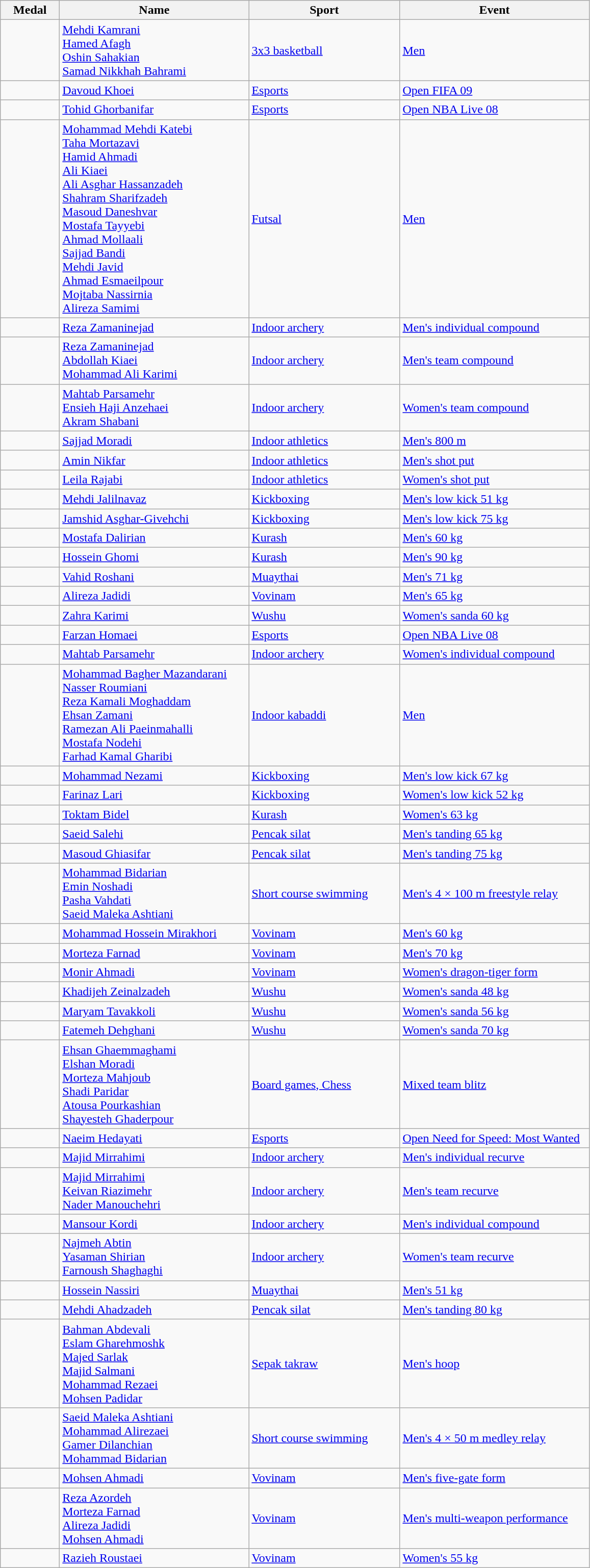<table class="wikitable sortable" style="text-align:left;">
<tr>
<th width="70">Medal</th>
<th width="240">Name</th>
<th width="190">Sport</th>
<th width="240">Event</th>
</tr>
<tr>
<td></td>
<td><a href='#'>Mehdi Kamrani</a><br><a href='#'>Hamed Afagh</a><br><a href='#'>Oshin Sahakian</a><br><a href='#'>Samad Nikkhah Bahrami</a></td>
<td><a href='#'>3x3 basketball</a></td>
<td><a href='#'>Men</a></td>
</tr>
<tr>
<td></td>
<td><a href='#'>Davoud Khoei</a></td>
<td><a href='#'>Esports</a></td>
<td><a href='#'>Open FIFA 09</a></td>
</tr>
<tr>
<td></td>
<td><a href='#'>Tohid Ghorbanifar</a></td>
<td><a href='#'>Esports</a></td>
<td><a href='#'>Open NBA Live 08</a></td>
</tr>
<tr>
<td></td>
<td><a href='#'>Mohammad Mehdi Katebi</a><br><a href='#'>Taha Mortazavi</a><br><a href='#'>Hamid Ahmadi</a><br><a href='#'>Ali Kiaei</a><br><a href='#'>Ali Asghar Hassanzadeh</a><br><a href='#'>Shahram Sharifzadeh</a><br><a href='#'>Masoud Daneshvar</a><br><a href='#'>Mostafa Tayyebi</a><br><a href='#'>Ahmad Mollaali</a><br><a href='#'>Sajjad Bandi</a><br><a href='#'>Mehdi Javid</a><br><a href='#'>Ahmad Esmaeilpour</a><br><a href='#'>Mojtaba Nassirnia</a><br><a href='#'>Alireza Samimi</a></td>
<td><a href='#'>Futsal</a></td>
<td><a href='#'>Men</a></td>
</tr>
<tr>
<td></td>
<td><a href='#'>Reza Zamaninejad</a></td>
<td><a href='#'>Indoor archery</a></td>
<td><a href='#'>Men's individual compound</a></td>
</tr>
<tr>
<td></td>
<td><a href='#'>Reza Zamaninejad</a><br><a href='#'>Abdollah Kiaei</a><br><a href='#'>Mohammad Ali Karimi</a></td>
<td><a href='#'>Indoor archery</a></td>
<td><a href='#'>Men's team compound</a></td>
</tr>
<tr>
<td></td>
<td><a href='#'>Mahtab Parsamehr</a><br><a href='#'>Ensieh Haji Anzehaei</a><br><a href='#'>Akram Shabani</a></td>
<td><a href='#'>Indoor archery</a></td>
<td><a href='#'>Women's team compound</a></td>
</tr>
<tr>
<td></td>
<td><a href='#'>Sajjad Moradi</a></td>
<td><a href='#'>Indoor athletics</a></td>
<td><a href='#'>Men's 800 m</a></td>
</tr>
<tr>
<td></td>
<td><a href='#'>Amin Nikfar</a></td>
<td><a href='#'>Indoor athletics</a></td>
<td><a href='#'>Men's shot put</a></td>
</tr>
<tr>
<td></td>
<td><a href='#'>Leila Rajabi</a></td>
<td><a href='#'>Indoor athletics</a></td>
<td><a href='#'>Women's shot put</a></td>
</tr>
<tr>
<td></td>
<td><a href='#'>Mehdi Jalilnavaz</a></td>
<td><a href='#'>Kickboxing</a></td>
<td><a href='#'>Men's low kick 51 kg</a></td>
</tr>
<tr>
<td></td>
<td><a href='#'>Jamshid Asghar-Givehchi</a></td>
<td><a href='#'>Kickboxing</a></td>
<td><a href='#'>Men's low kick 75 kg</a></td>
</tr>
<tr>
<td></td>
<td><a href='#'>Mostafa Dalirian</a></td>
<td><a href='#'>Kurash</a></td>
<td><a href='#'>Men's 60 kg</a></td>
</tr>
<tr>
<td></td>
<td><a href='#'>Hossein Ghomi</a></td>
<td><a href='#'>Kurash</a></td>
<td><a href='#'>Men's 90 kg</a></td>
</tr>
<tr>
<td></td>
<td><a href='#'>Vahid Roshani</a></td>
<td><a href='#'>Muaythai</a></td>
<td><a href='#'>Men's 71 kg</a></td>
</tr>
<tr>
<td></td>
<td><a href='#'>Alireza Jadidi</a></td>
<td><a href='#'>Vovinam</a></td>
<td><a href='#'>Men's 65 kg</a></td>
</tr>
<tr>
<td></td>
<td><a href='#'>Zahra Karimi</a></td>
<td><a href='#'>Wushu</a></td>
<td><a href='#'>Women's sanda 60 kg</a></td>
</tr>
<tr>
<td></td>
<td><a href='#'>Farzan Homaei</a></td>
<td><a href='#'>Esports</a></td>
<td><a href='#'>Open NBA Live 08</a></td>
</tr>
<tr>
<td></td>
<td><a href='#'>Mahtab Parsamehr</a></td>
<td><a href='#'>Indoor archery</a></td>
<td><a href='#'>Women's individual compound</a></td>
</tr>
<tr>
<td></td>
<td><a href='#'>Mohammad Bagher Mazandarani</a><br><a href='#'>Nasser Roumiani</a><br><a href='#'>Reza Kamali Moghaddam</a><br><a href='#'>Ehsan Zamani</a><br><a href='#'>Ramezan Ali Paeinmahalli</a><br><a href='#'>Mostafa Nodehi</a><br><a href='#'>Farhad Kamal Gharibi</a></td>
<td><a href='#'>Indoor kabaddi</a></td>
<td><a href='#'>Men</a></td>
</tr>
<tr>
<td></td>
<td><a href='#'>Mohammad Nezami</a></td>
<td><a href='#'>Kickboxing</a></td>
<td><a href='#'>Men's low kick 67 kg</a></td>
</tr>
<tr>
<td></td>
<td><a href='#'>Farinaz Lari</a></td>
<td><a href='#'>Kickboxing</a></td>
<td><a href='#'>Women's low kick 52 kg</a></td>
</tr>
<tr>
<td></td>
<td><a href='#'>Toktam Bidel</a></td>
<td><a href='#'>Kurash</a></td>
<td><a href='#'>Women's 63 kg</a></td>
</tr>
<tr>
<td></td>
<td><a href='#'>Saeid Salehi</a></td>
<td><a href='#'>Pencak silat</a></td>
<td><a href='#'>Men's tanding 65 kg</a></td>
</tr>
<tr>
<td></td>
<td><a href='#'>Masoud Ghiasifar</a></td>
<td><a href='#'>Pencak silat</a></td>
<td><a href='#'>Men's tanding 75 kg</a></td>
</tr>
<tr>
<td></td>
<td><a href='#'>Mohammad Bidarian</a><br><a href='#'>Emin Noshadi</a><br><a href='#'>Pasha Vahdati</a><br><a href='#'>Saeid Maleka Ashtiani</a></td>
<td><a href='#'>Short course swimming</a></td>
<td><a href='#'>Men's 4 × 100 m freestyle relay</a></td>
</tr>
<tr>
<td></td>
<td><a href='#'>Mohammad Hossein Mirakhori</a></td>
<td><a href='#'>Vovinam</a></td>
<td><a href='#'>Men's 60 kg</a></td>
</tr>
<tr>
<td></td>
<td><a href='#'>Morteza Farnad</a></td>
<td><a href='#'>Vovinam</a></td>
<td><a href='#'>Men's 70 kg</a></td>
</tr>
<tr>
<td></td>
<td><a href='#'>Monir Ahmadi</a></td>
<td><a href='#'>Vovinam</a></td>
<td><a href='#'>Women's dragon-tiger form</a></td>
</tr>
<tr>
<td></td>
<td><a href='#'>Khadijeh Zeinalzadeh</a></td>
<td><a href='#'>Wushu</a></td>
<td><a href='#'>Women's sanda 48 kg</a></td>
</tr>
<tr>
<td></td>
<td><a href='#'>Maryam Tavakkoli</a></td>
<td><a href='#'>Wushu</a></td>
<td><a href='#'>Women's sanda 56 kg</a></td>
</tr>
<tr>
<td></td>
<td><a href='#'>Fatemeh Dehghani</a></td>
<td><a href='#'>Wushu</a></td>
<td><a href='#'>Women's sanda 70 kg</a></td>
</tr>
<tr>
<td></td>
<td><a href='#'>Ehsan Ghaemmaghami</a><br><a href='#'>Elshan Moradi</a><br><a href='#'>Morteza Mahjoub</a><br><a href='#'>Shadi Paridar</a><br><a href='#'>Atousa Pourkashian</a><br><a href='#'>Shayesteh Ghaderpour</a></td>
<td><a href='#'>Board games, Chess</a></td>
<td><a href='#'>Mixed team blitz</a></td>
</tr>
<tr>
<td></td>
<td><a href='#'>Naeim Hedayati</a></td>
<td><a href='#'>Esports</a></td>
<td><a href='#'>Open Need for Speed: Most Wanted</a></td>
</tr>
<tr>
<td></td>
<td><a href='#'>Majid Mirrahimi</a></td>
<td><a href='#'>Indoor archery</a></td>
<td><a href='#'>Men's individual recurve</a></td>
</tr>
<tr>
<td></td>
<td><a href='#'>Majid Mirrahimi</a><br><a href='#'>Keivan Riazimehr</a><br><a href='#'>Nader Manouchehri</a></td>
<td><a href='#'>Indoor archery</a></td>
<td><a href='#'>Men's team recurve</a></td>
</tr>
<tr>
<td></td>
<td><a href='#'>Mansour Kordi</a></td>
<td><a href='#'>Indoor archery</a></td>
<td><a href='#'>Men's individual compound</a></td>
</tr>
<tr>
<td></td>
<td><a href='#'>Najmeh Abtin</a><br><a href='#'>Yasaman Shirian</a><br><a href='#'>Farnoush Shaghaghi</a></td>
<td><a href='#'>Indoor archery</a></td>
<td><a href='#'>Women's team recurve</a></td>
</tr>
<tr>
<td></td>
<td><a href='#'>Hossein Nassiri</a></td>
<td><a href='#'>Muaythai</a></td>
<td><a href='#'>Men's 51 kg</a></td>
</tr>
<tr>
<td></td>
<td><a href='#'>Mehdi Ahadzadeh</a></td>
<td><a href='#'>Pencak silat</a></td>
<td><a href='#'>Men's tanding 80 kg</a></td>
</tr>
<tr>
<td></td>
<td><a href='#'>Bahman Abdevali</a><br><a href='#'>Eslam Gharehmoshk</a><br><a href='#'>Majed Sarlak</a><br><a href='#'>Majid Salmani</a><br><a href='#'>Mohammad Rezaei</a><br><a href='#'>Mohsen Padidar</a></td>
<td><a href='#'>Sepak takraw</a></td>
<td><a href='#'>Men's hoop</a></td>
</tr>
<tr>
<td></td>
<td><a href='#'>Saeid Maleka Ashtiani</a><br><a href='#'>Mohammad Alirezaei</a><br><a href='#'>Gamer Dilanchian</a><br><a href='#'>Mohammad Bidarian</a></td>
<td><a href='#'>Short course swimming</a></td>
<td><a href='#'>Men's 4 × 50 m medley relay</a></td>
</tr>
<tr>
<td></td>
<td><a href='#'>Mohsen Ahmadi</a></td>
<td><a href='#'>Vovinam</a></td>
<td><a href='#'>Men's five-gate form</a></td>
</tr>
<tr>
<td></td>
<td><a href='#'>Reza Azordeh</a><br><a href='#'>Morteza Farnad</a><br><a href='#'>Alireza Jadidi</a><br><a href='#'>Mohsen Ahmadi</a></td>
<td><a href='#'>Vovinam</a></td>
<td><a href='#'>Men's multi-weapon performance</a></td>
</tr>
<tr>
<td></td>
<td><a href='#'>Razieh Roustaei</a></td>
<td><a href='#'>Vovinam</a></td>
<td><a href='#'>Women's 55 kg</a></td>
</tr>
</table>
